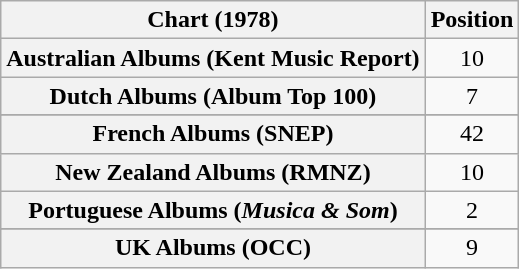<table class="wikitable sortable plainrowheaders" style="text-align:center">
<tr>
<th scope="col">Chart (1978)</th>
<th scope="col">Position</th>
</tr>
<tr>
<th scope="row">Australian Albums (Kent Music Report)</th>
<td>10</td>
</tr>
<tr>
<th scope="row">Dutch Albums (Album Top 100)</th>
<td>7</td>
</tr>
<tr>
</tr>
<tr>
<th scope="row">French Albums (SNEP)</th>
<td>42</td>
</tr>
<tr>
<th scope="row">New Zealand Albums (RMNZ)</th>
<td>10</td>
</tr>
<tr>
<th scope="row">Portuguese Albums (<em>Musica & Som</em>)</th>
<td>2</td>
</tr>
<tr>
</tr>
<tr>
<th scope="row">UK Albums (OCC)</th>
<td>9</td>
</tr>
</table>
